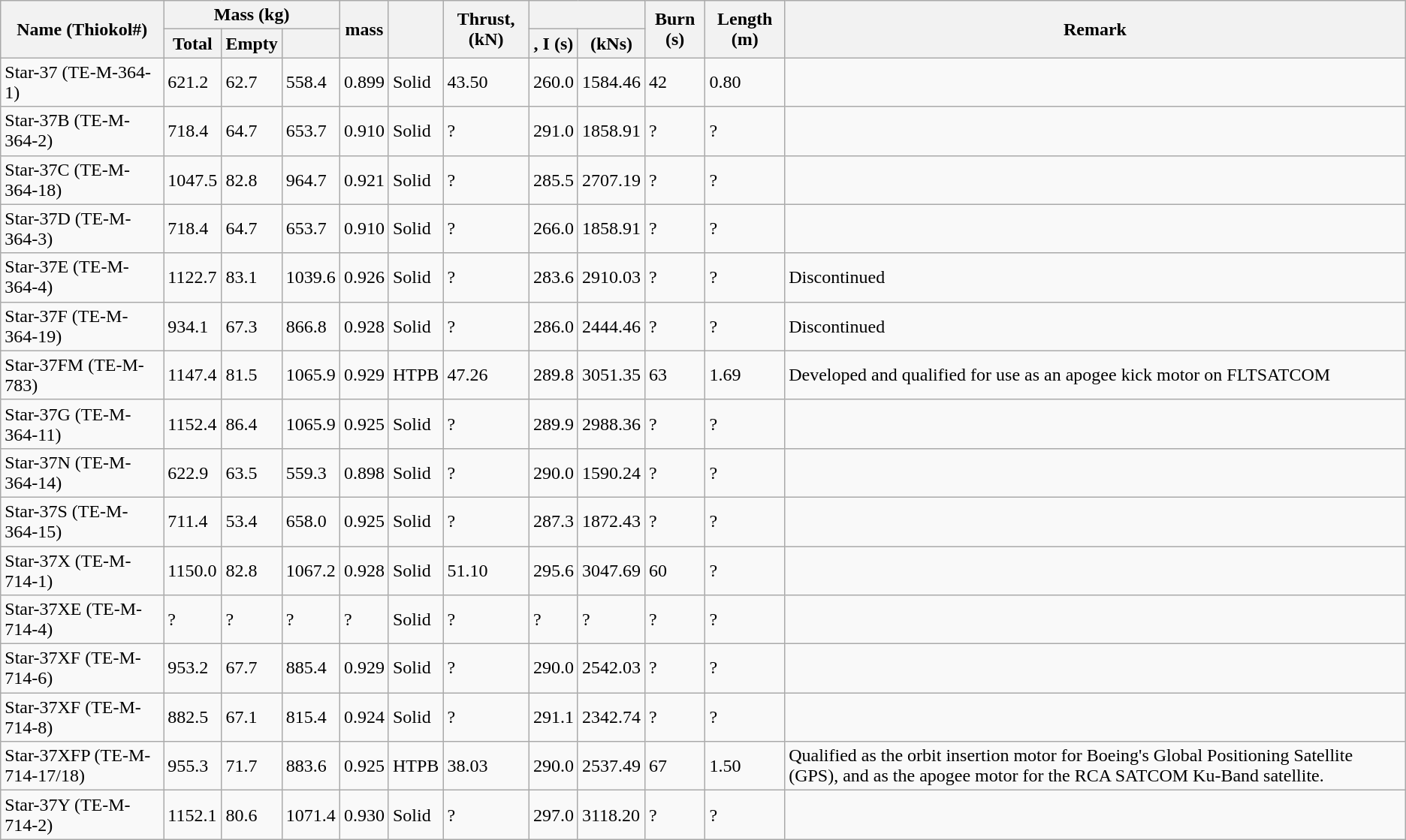<table class="sortable wikitable">
<tr>
<th rowspan=2>Name (Thiokol#)</th>
<th colspan=3>Mass (kg)</th>
<th rowspan=2> mass </th>
<th rowspan=2></th>
<th rowspan=2>Thrust,  (kN)</th>
<th colspan=2></th>
<th rowspan=2>Burn (s)</th>
<th rowspan=2>Length (m)</th>
<th rowspan=2>Remark</th>
</tr>
<tr>
<th>Total</th>
<th>Empty</th>
<th></th>
<th>, I (s)</th>
<th> (kNs)</th>
</tr>
<tr>
<td>Star-37 (TE-M-364-1)</td>
<td>621.2</td>
<td>62.7</td>
<td>558.4</td>
<td>0.899</td>
<td>Solid</td>
<td>43.50</td>
<td>260.0</td>
<td>1584.46</td>
<td>42</td>
<td>0.80</td>
<td></td>
</tr>
<tr>
<td>Star-37B (TE-M-364-2)</td>
<td>718.4</td>
<td>64.7</td>
<td>653.7</td>
<td>0.910</td>
<td>Solid</td>
<td>?</td>
<td>291.0</td>
<td>1858.91</td>
<td>?</td>
<td>?</td>
<td></td>
</tr>
<tr>
<td>Star-37C (TE-M-364-18)</td>
<td>1047.5</td>
<td>82.8</td>
<td>964.7</td>
<td>0.921</td>
<td>Solid</td>
<td>?</td>
<td>285.5</td>
<td>2707.19</td>
<td>?</td>
<td>?</td>
<td></td>
</tr>
<tr>
<td>Star-37D (TE-M-364-3)</td>
<td>718.4</td>
<td>64.7</td>
<td>653.7</td>
<td>0.910</td>
<td>Solid</td>
<td>?</td>
<td>266.0</td>
<td>1858.91</td>
<td>?</td>
<td>?</td>
<td></td>
</tr>
<tr>
<td>Star-37E (TE-M-364-4)</td>
<td>1122.7</td>
<td>83.1</td>
<td>1039.6</td>
<td>0.926</td>
<td>Solid</td>
<td>?</td>
<td>283.6</td>
<td>2910.03</td>
<td>?</td>
<td>?</td>
<td>Discontinued</td>
</tr>
<tr>
<td>Star-37F (TE-M-364-19)</td>
<td>934.1</td>
<td>67.3</td>
<td>866.8</td>
<td>0.928</td>
<td>Solid</td>
<td>?</td>
<td>286.0</td>
<td>2444.46</td>
<td>?</td>
<td>?</td>
<td>Discontinued</td>
</tr>
<tr>
<td>Star-37FM (TE-M-783)</td>
<td>1147.4</td>
<td>81.5</td>
<td>1065.9</td>
<td>0.929</td>
<td>HTPB</td>
<td>47.26</td>
<td>289.8</td>
<td>3051.35</td>
<td>63</td>
<td>1.69</td>
<td>Developed and qualified for use as an apogee kick motor on FLTSATCOM</td>
</tr>
<tr>
<td>Star-37G (TE-M-364-11)</td>
<td>1152.4</td>
<td>86.4</td>
<td>1065.9</td>
<td>0.925</td>
<td>Solid</td>
<td>?</td>
<td>289.9</td>
<td>2988.36</td>
<td>?</td>
<td>?</td>
<td></td>
</tr>
<tr>
<td>Star-37N (TE-M-364-14)</td>
<td>622.9</td>
<td>63.5</td>
<td>559.3</td>
<td>0.898</td>
<td>Solid</td>
<td>?</td>
<td>290.0</td>
<td>1590.24</td>
<td>?</td>
<td>?</td>
<td></td>
</tr>
<tr>
<td>Star-37S (TE-M-364-15)</td>
<td>711.4</td>
<td>53.4</td>
<td>658.0</td>
<td>0.925</td>
<td>Solid</td>
<td>?</td>
<td>287.3</td>
<td>1872.43</td>
<td>?</td>
<td>?</td>
<td></td>
</tr>
<tr>
<td>Star-37X (TE-M-714-1)</td>
<td>1150.0</td>
<td>82.8</td>
<td>1067.2</td>
<td>0.928</td>
<td>Solid</td>
<td>51.10</td>
<td>295.6</td>
<td>3047.69</td>
<td>60</td>
<td>?</td>
<td></td>
</tr>
<tr>
<td>Star-37XE (TE-M-714-4)</td>
<td>?</td>
<td>?</td>
<td>?</td>
<td>?</td>
<td>Solid</td>
<td>?</td>
<td>?</td>
<td>?</td>
<td>?</td>
<td>?</td>
<td></td>
</tr>
<tr>
<td>Star-37XF (TE-M-714-6)</td>
<td>953.2</td>
<td>67.7</td>
<td>885.4</td>
<td>0.929</td>
<td>Solid</td>
<td>?</td>
<td>290.0</td>
<td>2542.03</td>
<td>?</td>
<td>?</td>
<td></td>
</tr>
<tr>
<td>Star-37XF (TE-M-714-8)</td>
<td>882.5</td>
<td>67.1</td>
<td>815.4</td>
<td>0.924</td>
<td>Solid</td>
<td>?</td>
<td>291.1</td>
<td>2342.74</td>
<td>?</td>
<td>?</td>
<td></td>
</tr>
<tr>
<td>Star-37XFP (TE-M-714-17/18)</td>
<td>955.3</td>
<td>71.7</td>
<td>883.6</td>
<td>0.925</td>
<td>HTPB</td>
<td>38.03</td>
<td>290.0</td>
<td>2537.49</td>
<td>67</td>
<td>1.50</td>
<td>Qualified as the orbit insertion motor for Boeing's Global Positioning Satellite (GPS), and as the apogee motor for the RCA SATCOM Ku-Band satellite.</td>
</tr>
<tr>
<td>Star-37Y (TE-M-714-2)</td>
<td>1152.1</td>
<td>80.6</td>
<td>1071.4</td>
<td>0.930</td>
<td>Solid</td>
<td>?</td>
<td>297.0</td>
<td>3118.20</td>
<td>?</td>
<td>?</td>
<td></td>
</tr>
</table>
